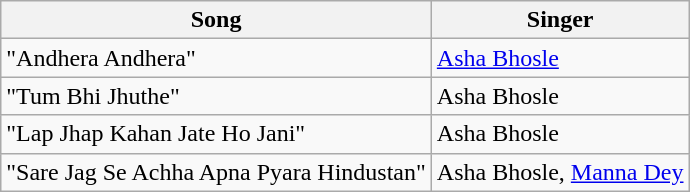<table class="wikitable">
<tr>
<th>Song</th>
<th>Singer</th>
</tr>
<tr>
<td>"Andhera Andhera"</td>
<td><a href='#'>Asha Bhosle</a></td>
</tr>
<tr>
<td>"Tum Bhi Jhuthe"</td>
<td>Asha Bhosle</td>
</tr>
<tr>
<td>"Lap Jhap Kahan Jate Ho Jani"</td>
<td>Asha Bhosle</td>
</tr>
<tr>
<td>"Sare Jag Se Achha Apna Pyara Hindustan"</td>
<td>Asha Bhosle, <a href='#'>Manna Dey</a></td>
</tr>
</table>
